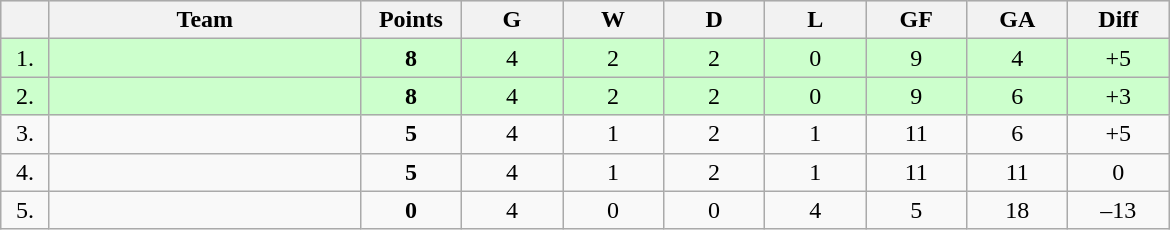<table class=wikitable style="text-align:center">
<tr bgcolor="#DCDCDC">
<th width="25"></th>
<th width="200">Team</th>
<th width="60">Points</th>
<th width="60">G</th>
<th width="60">W</th>
<th width="60">D</th>
<th width="60">L</th>
<th width="60">GF</th>
<th width="60">GA</th>
<th width="60">Diff</th>
</tr>
<tr bgcolor=#ccffcc>
<td>1.</td>
<td align=left></td>
<td><strong>8</strong></td>
<td>4</td>
<td>2</td>
<td>2</td>
<td>0</td>
<td>9</td>
<td>4</td>
<td>+5</td>
</tr>
<tr bgcolor=#ccffcc>
<td>2.</td>
<td align=left></td>
<td><strong>8</strong></td>
<td>4</td>
<td>2</td>
<td>2</td>
<td>0</td>
<td>9</td>
<td>6</td>
<td>+3</td>
</tr>
<tr>
<td>3.</td>
<td align=left></td>
<td><strong>5</strong></td>
<td>4</td>
<td>1</td>
<td>2</td>
<td>1</td>
<td>11</td>
<td>6</td>
<td>+5</td>
</tr>
<tr>
<td>4.</td>
<td align=left></td>
<td><strong>5</strong></td>
<td>4</td>
<td>1</td>
<td>2</td>
<td>1</td>
<td>11</td>
<td>11</td>
<td>0</td>
</tr>
<tr>
<td>5.</td>
<td align=left></td>
<td><strong>0</strong></td>
<td>4</td>
<td>0</td>
<td>0</td>
<td>4</td>
<td>5</td>
<td>18</td>
<td>–13</td>
</tr>
</table>
